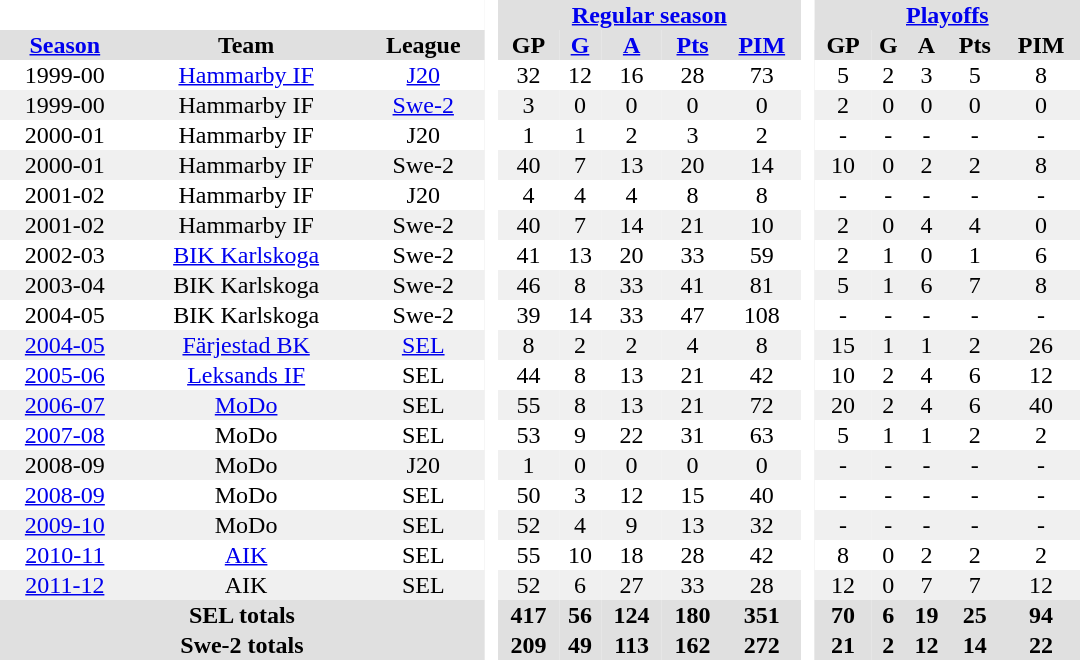<table border="0" cellpadding="1" cellspacing="0" ID="Table3" style="text-align:center; width:45em">
<tr bgcolor="#e0e0e0">
<th colspan="3" bgcolor="#ffffff"> </th>
<th rowspan="99" bgcolor="#ffffff"> </th>
<th colspan="5"><a href='#'>Regular season</a></th>
<th rowspan="99" bgcolor="#ffffff"> </th>
<th colspan="5"><a href='#'>Playoffs</a></th>
</tr>
<tr bgcolor="#e0e0e0">
<th><a href='#'>Season</a></th>
<th>Team</th>
<th>League</th>
<th>GP</th>
<th><a href='#'>G</a></th>
<th><a href='#'>A</a></th>
<th><a href='#'>Pts</a></th>
<th><a href='#'>PIM</a></th>
<th>GP</th>
<th>G</th>
<th>A</th>
<th>Pts</th>
<th>PIM</th>
</tr>
<tr>
<td>1999-00</td>
<td><a href='#'>Hammarby IF</a></td>
<td><a href='#'>J20</a></td>
<td>32</td>
<td>12</td>
<td>16</td>
<td>28</td>
<td>73</td>
<td>5</td>
<td>2</td>
<td>3</td>
<td>5</td>
<td>8</td>
</tr>
<tr bgcolor="#f0f0f0">
<td>1999-00</td>
<td>Hammarby IF</td>
<td><a href='#'>Swe-2</a></td>
<td>3</td>
<td>0</td>
<td>0</td>
<td>0</td>
<td>0</td>
<td>2</td>
<td>0</td>
<td>0</td>
<td>0</td>
<td>0</td>
</tr>
<tr>
<td>2000-01</td>
<td>Hammarby IF</td>
<td>J20</td>
<td>1</td>
<td>1</td>
<td>2</td>
<td>3</td>
<td>2</td>
<td>-</td>
<td>-</td>
<td>-</td>
<td>-</td>
<td>-</td>
</tr>
<tr bgcolor="#f0f0f0">
<td>2000-01</td>
<td>Hammarby IF</td>
<td>Swe-2</td>
<td>40</td>
<td>7</td>
<td>13</td>
<td>20</td>
<td>14</td>
<td>10</td>
<td>0</td>
<td>2</td>
<td>2</td>
<td>8</td>
</tr>
<tr>
<td>2001-02</td>
<td>Hammarby IF</td>
<td>J20</td>
<td>4</td>
<td>4</td>
<td>4</td>
<td>8</td>
<td>8</td>
<td>-</td>
<td>-</td>
<td>-</td>
<td>-</td>
<td>-</td>
</tr>
<tr bgcolor="#f0f0f0">
<td>2001-02</td>
<td>Hammarby IF</td>
<td>Swe-2</td>
<td>40</td>
<td>7</td>
<td>14</td>
<td>21</td>
<td>10</td>
<td>2</td>
<td>0</td>
<td>4</td>
<td>4</td>
<td>0</td>
</tr>
<tr>
<td>2002-03</td>
<td><a href='#'>BIK Karlskoga</a></td>
<td>Swe-2</td>
<td>41</td>
<td>13</td>
<td>20</td>
<td>33</td>
<td>59</td>
<td>2</td>
<td>1</td>
<td>0</td>
<td>1</td>
<td>6</td>
</tr>
<tr bgcolor="#f0f0f0">
<td>2003-04</td>
<td>BIK Karlskoga</td>
<td>Swe-2</td>
<td>46</td>
<td>8</td>
<td>33</td>
<td>41</td>
<td>81</td>
<td>5</td>
<td>1</td>
<td>6</td>
<td>7</td>
<td>8</td>
</tr>
<tr>
<td>2004-05</td>
<td>BIK Karlskoga</td>
<td>Swe-2</td>
<td>39</td>
<td>14</td>
<td>33</td>
<td>47</td>
<td>108</td>
<td>-</td>
<td>-</td>
<td>-</td>
<td>-</td>
<td>-</td>
</tr>
<tr bgcolor="#f0f0f0">
<td><a href='#'>2004-05</a></td>
<td><a href='#'>Färjestad BK</a></td>
<td><a href='#'>SEL</a></td>
<td>8</td>
<td>2</td>
<td>2</td>
<td>4</td>
<td>8</td>
<td>15</td>
<td>1</td>
<td>1</td>
<td>2</td>
<td>26</td>
</tr>
<tr>
<td><a href='#'>2005-06</a></td>
<td><a href='#'>Leksands IF</a></td>
<td>SEL</td>
<td>44</td>
<td>8</td>
<td>13</td>
<td>21</td>
<td>42</td>
<td>10</td>
<td>2</td>
<td>4</td>
<td>6</td>
<td>12</td>
</tr>
<tr bgcolor="#f0f0f0">
<td><a href='#'>2006-07</a></td>
<td><a href='#'>MoDo</a></td>
<td>SEL</td>
<td>55</td>
<td>8</td>
<td>13</td>
<td>21</td>
<td>72</td>
<td>20</td>
<td>2</td>
<td>4</td>
<td>6</td>
<td>40</td>
</tr>
<tr>
<td><a href='#'>2007-08</a></td>
<td>MoDo</td>
<td>SEL</td>
<td>53</td>
<td>9</td>
<td>22</td>
<td>31</td>
<td>63</td>
<td>5</td>
<td>1</td>
<td>1</td>
<td>2</td>
<td>2</td>
</tr>
<tr bgcolor="#f0f0f0">
<td>2008-09</td>
<td>MoDo</td>
<td>J20</td>
<td>1</td>
<td>0</td>
<td>0</td>
<td>0</td>
<td>0</td>
<td>-</td>
<td>-</td>
<td>-</td>
<td>-</td>
<td>-</td>
</tr>
<tr>
<td><a href='#'>2008-09</a></td>
<td>MoDo</td>
<td>SEL</td>
<td>50</td>
<td>3</td>
<td>12</td>
<td>15</td>
<td>40</td>
<td>-</td>
<td>-</td>
<td>-</td>
<td>-</td>
<td>-</td>
</tr>
<tr bgcolor="#f0f0f0">
<td><a href='#'>2009-10</a></td>
<td>MoDo</td>
<td>SEL</td>
<td>52</td>
<td>4</td>
<td>9</td>
<td>13</td>
<td>32</td>
<td>-</td>
<td>-</td>
<td>-</td>
<td>-</td>
<td>-</td>
</tr>
<tr>
<td><a href='#'>2010-11</a></td>
<td><a href='#'>AIK</a></td>
<td>SEL</td>
<td>55</td>
<td>10</td>
<td>18</td>
<td>28</td>
<td>42</td>
<td>8</td>
<td>0</td>
<td>2</td>
<td>2</td>
<td>2</td>
</tr>
<tr bgcolor="#f0f0f0">
<td><a href='#'>2011-12</a></td>
<td>AIK</td>
<td>SEL</td>
<td>52</td>
<td>6</td>
<td>27</td>
<td>33</td>
<td>28</td>
<td>12</td>
<td>0</td>
<td>7</td>
<td>7</td>
<td>12</td>
</tr>
<tr bgcolor="#e0e0e0">
<th colspan="3">SEL totals</th>
<th>417</th>
<th>56</th>
<th>124</th>
<th>180</th>
<th>351</th>
<th>70</th>
<th>6</th>
<th>19</th>
<th>25</th>
<th>94</th>
</tr>
<tr bgcolor="#e0e0e0">
<th colspan="3">Swe-2 totals</th>
<th>209</th>
<th>49</th>
<th>113</th>
<th>162</th>
<th>272</th>
<th>21</th>
<th>2</th>
<th>12</th>
<th>14</th>
<th>22</th>
</tr>
</table>
